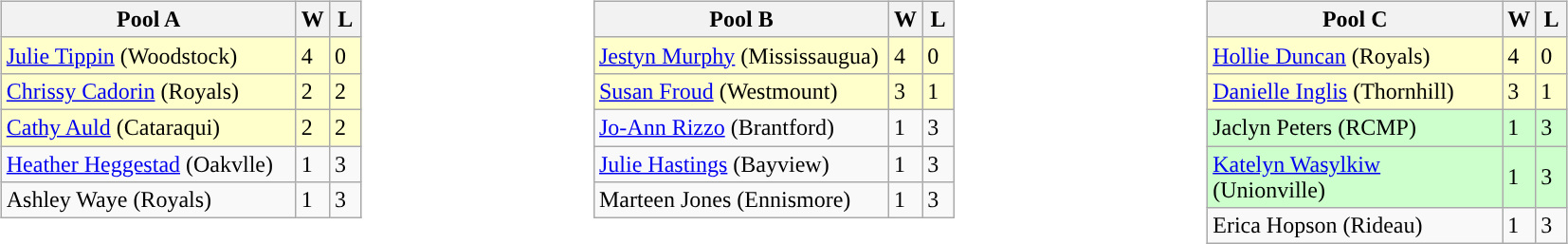<table>
<tr>
<td valign=top width=10%><br><table class=wikitable>
<tr>
<th width=200>Pool A</th>
<th width=15>W</th>
<th width=15>L</th>
</tr>
<tr bgcolor=#ffffcc>
<td><a href='#'>Julie Tippin</a> (Woodstock)</td>
<td>4</td>
<td>0</td>
</tr>
<tr bgcolor=#ffffcc>
<td><a href='#'>Chrissy Cadorin</a> (Royals)</td>
<td>2</td>
<td>2</td>
</tr>
<tr bgcolor=#ffffcc>
<td><a href='#'>Cathy Auld</a> (Cataraqui)</td>
<td>2</td>
<td>2</td>
</tr>
<tr>
<td><a href='#'>Heather Heggestad</a> (Oakvlle)</td>
<td>1</td>
<td>3</td>
</tr>
<tr>
<td>Ashley Waye (Royals)</td>
<td>1</td>
<td>3</td>
</tr>
</table>
</td>
<td valign=top width=10%><br><table class=wikitable>
<tr>
<th width=200>Pool B</th>
<th width=15>W</th>
<th width=15>L</th>
</tr>
<tr bgcolor=#ffffcc>
<td><a href='#'>Jestyn Murphy</a> (Mississaugua)</td>
<td>4</td>
<td>0</td>
</tr>
<tr bgcolor=#ffffcc>
<td><a href='#'>Susan Froud</a> (Westmount)</td>
<td>3</td>
<td>1</td>
</tr>
<tr>
<td><a href='#'>Jo-Ann Rizzo</a> (Brantford)</td>
<td>1</td>
<td>3</td>
</tr>
<tr>
<td><a href='#'>Julie Hastings</a> (Bayview)</td>
<td>1</td>
<td>3</td>
</tr>
<tr>
<td>Marteen Jones (Ennismore)</td>
<td>1</td>
<td>3</td>
</tr>
</table>
</td>
<td valign=top width=10%><br><table class=wikitable>
<tr>
<th width=200>Pool C</th>
<th width=15>W</th>
<th width=15>L</th>
</tr>
<tr bgcolor=#ffffcc>
<td><a href='#'>Hollie Duncan</a> (Royals)</td>
<td>4</td>
<td>0</td>
</tr>
<tr bgcolor=#ffffcc>
<td><a href='#'>Danielle Inglis</a> (Thornhill)</td>
<td>3</td>
<td>1</td>
</tr>
<tr style="background:#ccffcc;">
<td>Jaclyn Peters (RCMP)</td>
<td>1</td>
<td>3</td>
</tr>
<tr style="background:#ccffcc;">
<td><a href='#'>Katelyn Wasylkiw</a> (Unionville)</td>
<td>1</td>
<td>3</td>
</tr>
<tr>
<td>Erica Hopson (Rideau)</td>
<td>1</td>
<td>3</td>
</tr>
</table>
</td>
</tr>
</table>
